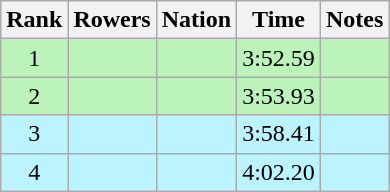<table class="wikitable sortable" style="text-align:center">
<tr>
<th>Rank</th>
<th>Rowers</th>
<th>Nation</th>
<th>Time</th>
<th>Notes</th>
</tr>
<tr bgcolor=bbf3bb>
<td>1</td>
<td align=left data-sort-value="Horodilova, Nataliya"></td>
<td align=left></td>
<td>3:52.59</td>
<td></td>
</tr>
<tr bgcolor=bbf3bb>
<td>2</td>
<td align=left data-sort-value="Maxim, Marinela"></td>
<td align=left></td>
<td>3:53.93</td>
<td></td>
</tr>
<tr bgcolor=bbf3ff>
<td>3</td>
<td align=left data-sort-value="Morgan, Sue"></td>
<td align=left></td>
<td>3:58.41</td>
<td></td>
</tr>
<tr bgcolor=bbf3ff>
<td>4</td>
<td align=left data-sort-value="Kawalska, Małgorzata"></td>
<td align=left></td>
<td>4:02.20</td>
<td></td>
</tr>
</table>
